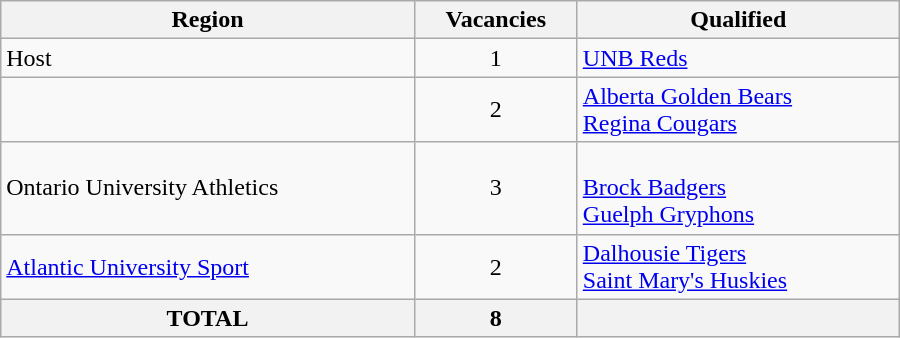<table class="wikitable" style="width:600px;">
<tr>
<th>Region</th>
<th>Vacancies</th>
<th>Qualified</th>
</tr>
<tr>
<td>Host</td>
<td align=center>1</td>
<td> <a href='#'>UNB Reds</a></td>
</tr>
<tr>
<td></td>
<td align=center>2</td>
<td> <a href='#'>Alberta Golden Bears</a> <br>  <a href='#'>Regina Cougars</a></td>
</tr>
<tr>
<td>Ontario University Athletics</td>
<td align=center>3</td>
<td> <br>  <a href='#'>Brock Badgers</a> <br>  <a href='#'>Guelph Gryphons</a></td>
</tr>
<tr>
<td><a href='#'>Atlantic University Sport</a></td>
<td align=center>2</td>
<td> <a href='#'>Dalhousie Tigers</a> <br>  <a href='#'>Saint Mary's Huskies</a></td>
</tr>
<tr>
<th>TOTAL</th>
<th>8</th>
<th></th>
</tr>
</table>
